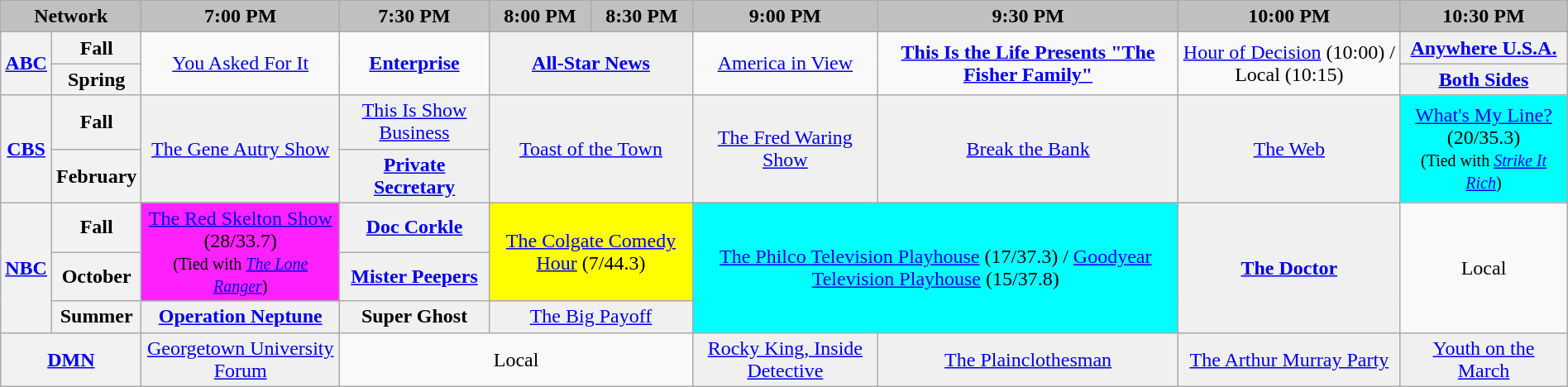<table class="wikitable" style="width:100%;margin-right:0;text-align:center">
<tr>
<th colspan="2" style="background-color:#C0C0C0;text-align:center">Network</th>
<th style="background-color:#C0C0C0;text-align:center">7:00 PM</th>
<th style="background-color:#C0C0C0;text-align:center">7:30 PM</th>
<th style="background-color:#C0C0C0;text-align:center">8:00 PM</th>
<th style="background-color:#C0C0C0;text-align:center">8:30 PM</th>
<th style="background-color:#C0C0C0;text-align:center">9:00 PM</th>
<th style="background-color:#C0C0C0;text-align:center">9:30 PM</th>
<th style="background-color:#C0C0C0;text-align:center">10:00 PM</th>
<th style="background-color:#C0C0C0;text-align:center">10:30 PM</th>
</tr>
<tr>
<th rowspan="2" bgcolor="#C0C0C0"><a href='#'>ABC</a></th>
<th>Fall</th>
<td rowspan="2 bgcolor="#F0F0F0"><a href='#'>You Asked For It</a></td>
<td rowspan="2 bgcolor="#F0F0F0"><strong><a href='#'>Enterprise</a></strong></td>
<td rowspan="2" colspan="2"  bgcolor="#F0F0F0"><strong><a href='#'>All-Star News</a></strong></td>
<td rowspan="2 bgcolor="#F0F0F0"><a href='#'>America in View</a></td>
<td rowspan="2 bgcolor="#F0F0F0"><strong><a href='#'>This Is the Life Presents "The Fisher Family"</a></strong></td>
<td rowspan="2 bgcolor="#F0F0F0"><a href='#'>Hour of Decision</a> (10:00) / Local (10:15)</td>
<td bgcolor="#F0F0F0"><strong><a href='#'>Anywhere U.S.A.</a></strong></td>
</tr>
<tr>
<th>Spring</th>
<td bgcolor="#F0F0F0"><strong><a href='#'>Both Sides</a></strong></td>
</tr>
<tr>
<th rowspan="2" bgcolor="#C0C0C0"><a href='#'>CBS</a></th>
<th>Fall</th>
<td bgcolor="#F0F0F0" rowspan="2"><a href='#'>The Gene Autry Show</a></td>
<td bgcolor="#F0F0F0"><a href='#'>This Is Show Business</a></td>
<td colspan="2" rowspan="2"  bgcolor="#F0F0F0"><a href='#'>Toast of the Town</a></td>
<td bgcolor="#F0F0F0" rowspan="2"><a href='#'>The Fred Waring Show</a></td>
<td bgcolor="#F0F0F0" rowspan="2"><a href='#'>Break the Bank</a></td>
<td bgcolor="#F0F0F0" rowspan="2"><a href='#'>The Web</a></td>
<td bgcolor="#00FFFF" rowspan="2"><a href='#'>What's My Line?</a> (20/35.3)<br><small>(Tied with <em><a href='#'>Strike It Rich</a></em>)</small></td>
</tr>
<tr>
<th>February</th>
<td bgcolor="#F0F0F0"><strong><a href='#'>Private Secretary</a></strong></td>
</tr>
<tr>
<th rowspan="3" bgcolor="#C0C0C0"><a href='#'>NBC</a></th>
<th>Fall</th>
<td bgcolor="#FF22FF" rowspan="2"><a href='#'>The Red Skelton Show</a> (28/33.7)<br><small>(Tied with <em><a href='#'>The Lone Ranger</a></em>)</small></td>
<td bgcolor="#F0F0F0"><strong><a href='#'>Doc Corkle</a></strong></td>
<td colspan="2" rowspan="2" bgcolor="#FFFF00"><a href='#'>The Colgate Comedy Hour</a> (7/44.3)</td>
<td colspan="2" bgcolor="#00FFFF" rowspan="3"><a href='#'>The Philco Television Playhouse</a> (17/37.3) / <a href='#'>Goodyear Television Playhouse</a> (15/37.8)</td>
<td bgcolor="#F0F0F0" rowspan="3"><strong><a href='#'>The Doctor</a></strong></td>
<td rowspan="3">Local</td>
</tr>
<tr>
<th>October</th>
<td bgcolor="#F0F0F0"><strong><a href='#'>Mister Peepers</a></strong></td>
</tr>
<tr>
<th>Summer</th>
<td bgcolor="#F0F0F0"><strong><a href='#'>Operation Neptune</a></strong></td>
<td bgcolor="#F0F0F0"><strong>Super Ghost</strong></td>
<td bgcolor="#F0F0F0" colspan="2"><a href='#'>The Big Payoff</a></td>
</tr>
<tr>
<th colspan="2" bgcolor="#C0C0C0"><a href='#'>DMN</a></th>
<td bgcolor="#F0F0F0"><a href='#'>Georgetown University Forum</a></td>
<td colspan="3">Local</td>
<td bgcolor="#F0F0F0"><a href='#'>Rocky King, Inside Detective</a></td>
<td bgcolor="#F0F0F0"><a href='#'>The Plainclothesman</a></td>
<td bgcolor="#F0F0F0"><a href='#'>The Arthur Murray Party</a></td>
<td bgcolor="#F0F0F0"><a href='#'>Youth on the March</a></td>
</tr>
</table>
